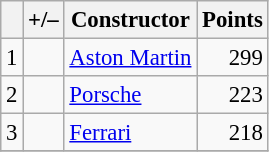<table class="wikitable" style="font-size: 95%;">
<tr>
<th scope="col"></th>
<th scope="col">+/–</th>
<th scope="col">Constructor</th>
<th scope="col">Points</th>
</tr>
<tr>
<td align="center">1</td>
<td align="left"></td>
<td> <a href='#'>Aston Martin</a></td>
<td align="right">299</td>
</tr>
<tr>
<td align="center">2</td>
<td align="left"></td>
<td> <a href='#'>Porsche</a></td>
<td align="right">223</td>
</tr>
<tr>
<td align="center">3</td>
<td align="left"></td>
<td> <a href='#'>Ferrari</a></td>
<td align="right">218</td>
</tr>
<tr>
</tr>
</table>
